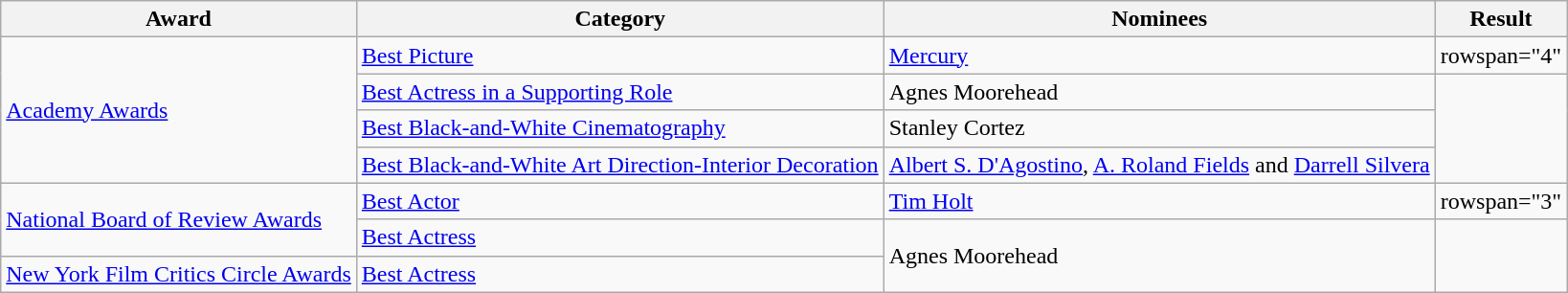<table class="wikitable plainrowheaders">
<tr>
<th>Award</th>
<th>Category</th>
<th>Nominees</th>
<th>Result</th>
</tr>
<tr>
<td rowspan="4"><a href='#'>Academy Awards</a></td>
<td><a href='#'>Best Picture</a></td>
<td><a href='#'>Mercury</a></td>
<td>rowspan="4" </td>
</tr>
<tr>
<td><a href='#'>Best Actress in a Supporting Role</a></td>
<td>Agnes Moorehead</td>
</tr>
<tr>
<td><a href='#'>Best Black-and-White Cinematography</a></td>
<td>Stanley Cortez</td>
</tr>
<tr>
<td><a href='#'>Best Black-and-White Art Direction-Interior Decoration</a></td>
<td><a href='#'>Albert S. D'Agostino</a>, <a href='#'>A. Roland Fields</a> and <a href='#'>Darrell Silvera</a></td>
</tr>
<tr>
<td rowspan="2"><a href='#'>National Board of Review Awards</a></td>
<td><a href='#'>Best Actor</a></td>
<td><a href='#'>Tim Holt</a></td>
<td>rowspan="3" </td>
</tr>
<tr>
<td><a href='#'>Best Actress</a></td>
<td rowspan="2">Agnes Moorehead</td>
</tr>
<tr>
<td><a href='#'>New York Film Critics Circle Awards</a></td>
<td><a href='#'>Best Actress</a></td>
</tr>
</table>
